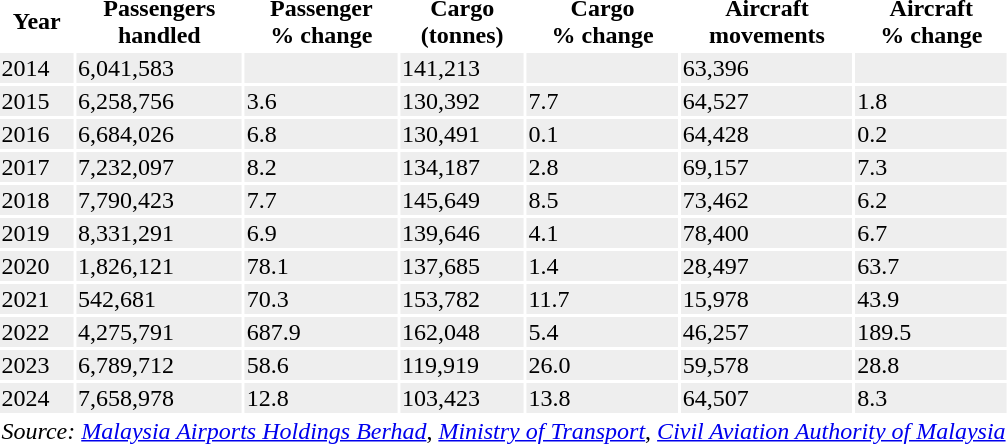<table class="toccolours sortable" style="padding:0.5em;">
<tr>
<th style="text-align:center;">Year</th>
<th style="text-align:center;">Passengers<br>handled</th>
<th style="text-align:center;">Passenger<br>% change</th>
<th style="text-align:center;">Cargo<br>(tonnes)</th>
<th style="text-align:center;">Cargo<br>% change</th>
<th style="text-align:center;">Aircraft<br> movements</th>
<th style="text-align:center;">Aircraft<br>% change</th>
</tr>
<tr style="background:#eee;">
<td>2014</td>
<td>6,041,583</td>
<td></td>
<td>141,213</td>
<td></td>
<td>63,396</td>
<td></td>
</tr>
<tr style="background:#eee;">
<td>2015</td>
<td>6,258,756</td>
<td> 3.6</td>
<td>130,392</td>
<td> 7.7</td>
<td>64,527</td>
<td> 1.8</td>
</tr>
<tr style="background:#eee;">
<td>2016</td>
<td>6,684,026</td>
<td> 6.8</td>
<td>130,491</td>
<td> 0.1</td>
<td>64,428</td>
<td> 0.2</td>
</tr>
<tr style="background:#eee;">
<td>2017</td>
<td>7,232,097</td>
<td> 8.2</td>
<td>134,187</td>
<td> 2.8</td>
<td>69,157</td>
<td> 7.3</td>
</tr>
<tr style="background:#eee;">
<td>2018</td>
<td>7,790,423</td>
<td> 7.7</td>
<td>145,649</td>
<td> 8.5</td>
<td>73,462</td>
<td> 6.2</td>
</tr>
<tr style="background:#eee;">
<td>2019</td>
<td>8,331,291</td>
<td> 6.9</td>
<td>139,646</td>
<td> 4.1</td>
<td>78,400</td>
<td> 6.7</td>
</tr>
<tr style="background:#eee;">
<td>2020</td>
<td>1,826,121</td>
<td> 78.1</td>
<td>137,685</td>
<td> 1.4</td>
<td>28,497</td>
<td> 63.7</td>
</tr>
<tr style="background:#eee;">
<td>2021</td>
<td>542,681</td>
<td> 70.3</td>
<td>153,782</td>
<td> 11.7</td>
<td>15,978</td>
<td> 43.9</td>
</tr>
<tr style="background:#eee;">
<td>2022</td>
<td>4,275,791</td>
<td> 687.9</td>
<td>162,048</td>
<td> 5.4</td>
<td>46,257</td>
<td> 189.5</td>
</tr>
<tr style="background:#eee;">
<td>2023</td>
<td>6,789,712</td>
<td> 58.6</td>
<td>119,919</td>
<td> 26.0</td>
<td>59,578</td>
<td> 28.8</td>
</tr>
<tr style="background:#eee;">
<td>2024</td>
<td>7,658,978</td>
<td> 12.8</td>
<td>103,423</td>
<td> 13.8</td>
<td>64,507</td>
<td> 8.3</td>
</tr>
<tr>
<td colspan="7" style="text-align:right;"><em>Source: <a href='#'>Malaysia Airports Holdings Berhad</a></em>, <a href='#'><em>Ministry of Transport</em></a>, <a href='#'><em>Civil Aviation Authority of Malaysia</em></a></td>
</tr>
</table>
